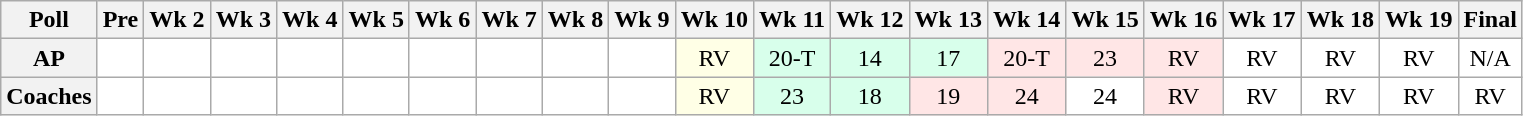<table class="wikitable" style="white-space:nowrap;">
<tr>
<th>Poll</th>
<th>Pre</th>
<th>Wk 2</th>
<th>Wk 3</th>
<th>Wk 4</th>
<th>Wk 5</th>
<th>Wk 6</th>
<th>Wk 7</th>
<th>Wk 8</th>
<th>Wk 9</th>
<th>Wk 10</th>
<th>Wk 11</th>
<th>Wk 12</th>
<th>Wk 13</th>
<th>Wk 14</th>
<th>Wk 15</th>
<th>Wk 16</th>
<th>Wk 17</th>
<th>Wk 18</th>
<th>Wk 19</th>
<th>Final</th>
</tr>
<tr style="text-align:center;">
<th>AP</th>
<td style="background:#FFF;"></td>
<td style="background:#FFF;"></td>
<td style="background:#FFF;"></td>
<td style="background:#FFF;"></td>
<td style="background:#FFF;"></td>
<td style="background:#FFF;"></td>
<td style="background:#FFF;"></td>
<td style="background:#FFF;"></td>
<td style="background:#FFF;"></td>
<td style="background:#FFFFE6;">RV</td>
<td style="background:#D8FFEB;">20-T</td>
<td style="background:#D8FFEB;">14</td>
<td style="background:#D8FFEB;">17</td>
<td style="background:#FFE6E6;">20-T</td>
<td style="background:#FFE6E6;">23</td>
<td style="background:#FFE6E6;">RV</td>
<td style="background:#FFF;">RV</td>
<td style="background:#FFF;">RV</td>
<td style="background:#FFF;">RV</td>
<td style="background:#FFF;">N/A</td>
</tr>
<tr style="text-align:center;">
<th>Coaches</th>
<td style="background:#FFF;"></td>
<td style="background:#FFF;"></td>
<td style="background:#FFF;"></td>
<td style="background:#FFF;"></td>
<td style="background:#FFF;"></td>
<td style="background:#FFF;"></td>
<td style="background:#FFF;"></td>
<td style="background:#FFF;"></td>
<td style="background:#FFF;"></td>
<td style="background:#FFFFE6;">RV</td>
<td style="background:#D8FFEB;">23</td>
<td style="background:#D8FFEB;">18</td>
<td style="background:#FFE6E6;">19</td>
<td style="background:#FFE6E6;">24</td>
<td style="background:#FFF;">24</td>
<td style="background:#FFE6E6;">RV</td>
<td style="background:#FFF;">RV</td>
<td style="background:#FFF;">RV</td>
<td style="background:#FFF;">RV</td>
<td style="background:#FFF;">RV</td>
</tr>
</table>
